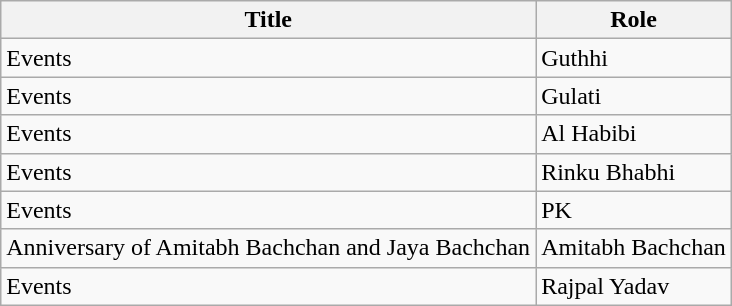<table class="wikitable">
<tr>
<th>Title</th>
<th>Role</th>
</tr>
<tr>
<td>Events</td>
<td>Guthhi</td>
</tr>
<tr>
<td>Events</td>
<td>Gulati</td>
</tr>
<tr>
<td>Events</td>
<td>Al Habibi</td>
</tr>
<tr>
<td>Events</td>
<td>Rinku Bhabhi</td>
</tr>
<tr>
<td>Events</td>
<td>PK</td>
</tr>
<tr>
<td>Anniversary of Amitabh Bachchan and Jaya Bachchan</td>
<td>Amitabh Bachchan</td>
</tr>
<tr>
<td>Events</td>
<td>Rajpal Yadav</td>
</tr>
</table>
